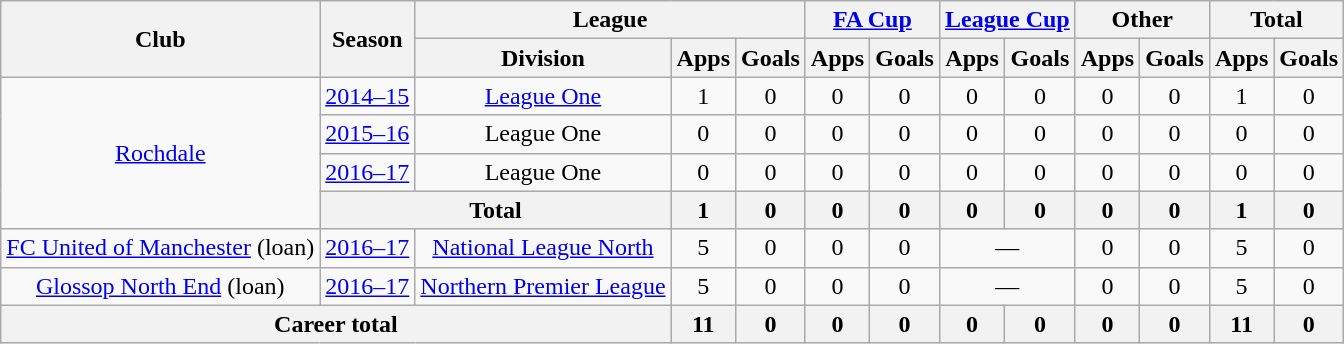<table class="wikitable" style="text-align: center;">
<tr>
<th rowspan="2">Club</th>
<th rowspan="2">Season</th>
<th colspan="3">League</th>
<th colspan="2"><a href='#'>FA Cup</a></th>
<th colspan="2"><a href='#'>League Cup</a></th>
<th colspan="2">Other</th>
<th colspan="2">Total</th>
</tr>
<tr>
<th>Division</th>
<th>Apps</th>
<th>Goals</th>
<th>Apps</th>
<th>Goals</th>
<th>Apps</th>
<th>Goals</th>
<th>Apps</th>
<th>Goals</th>
<th>Apps</th>
<th>Goals</th>
</tr>
<tr>
<td rowspan="4" valign="center"><a href='#'>Rochdale</a></td>
<td><a href='#'>2014–15</a></td>
<td><a href='#'>League One</a></td>
<td>1</td>
<td>0</td>
<td>0</td>
<td>0</td>
<td>0</td>
<td>0</td>
<td>0</td>
<td>0</td>
<td>1</td>
<td>0</td>
</tr>
<tr>
<td><a href='#'>2015–16</a></td>
<td>League One</td>
<td>0</td>
<td>0</td>
<td>0</td>
<td>0</td>
<td>0</td>
<td>0</td>
<td>0</td>
<td>0</td>
<td>0</td>
<td>0</td>
</tr>
<tr>
<td><a href='#'>2016–17</a></td>
<td>League One</td>
<td>0</td>
<td>0</td>
<td>0</td>
<td>0</td>
<td>0</td>
<td>0</td>
<td>0</td>
<td>0</td>
<td>0</td>
<td>0</td>
</tr>
<tr>
<th colspan="2">Total</th>
<th>1</th>
<th>0</th>
<th>0</th>
<th>0</th>
<th>0</th>
<th>0</th>
<th>0</th>
<th>0</th>
<th>1</th>
<th>0</th>
</tr>
<tr>
<td rowspan="1" valign="center"><a href='#'>FC United of Manchester</a> (loan)</td>
<td><a href='#'>2016–17</a></td>
<td><a href='#'>National League North</a></td>
<td>5</td>
<td>0</td>
<td>0</td>
<td>0</td>
<td colspan="2">—</td>
<td>0</td>
<td>0</td>
<td>5</td>
<td>0</td>
</tr>
<tr>
<td rowspan="1" valign="center"><a href='#'>Glossop North End</a> (loan)</td>
<td><a href='#'>2016–17</a></td>
<td><a href='#'>Northern Premier League</a></td>
<td>5</td>
<td>0</td>
<td>0</td>
<td>0</td>
<td colspan="2">—</td>
<td>0</td>
<td>0</td>
<td>5</td>
<td>0</td>
</tr>
<tr>
<th colspan="3">Career total</th>
<th>11</th>
<th>0</th>
<th>0</th>
<th>0</th>
<th>0</th>
<th>0</th>
<th>0</th>
<th>0</th>
<th>11</th>
<th>0</th>
</tr>
</table>
